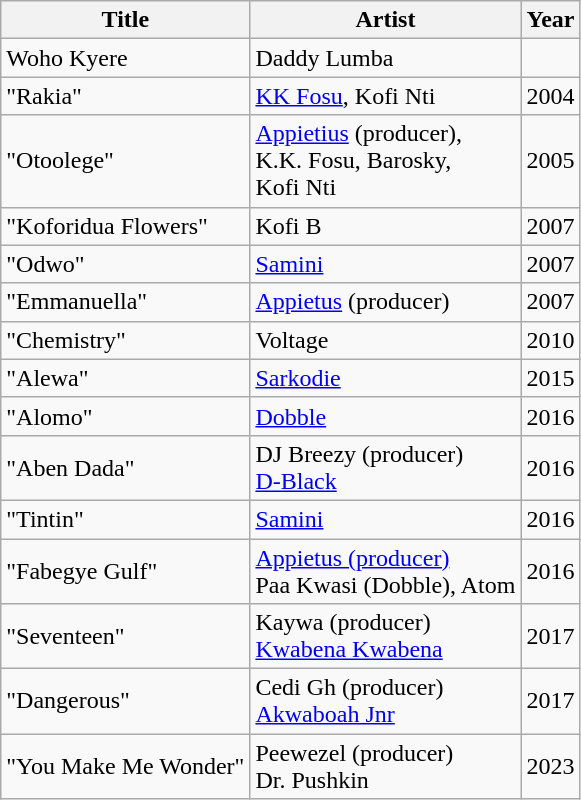<table class="wikitable">
<tr>
<th>Title</th>
<th>Artist</th>
<th>Year</th>
</tr>
<tr>
<td>Woho Kyere</td>
<td>Daddy Lumba</td>
<td></td>
</tr>
<tr>
<td>"Rakia"</td>
<td><a href='#'>KK Fosu</a>, Kofi Nti</td>
<td>2004</td>
</tr>
<tr>
<td>"Otoolege"</td>
<td><a href='#'>Appietius</a> (producer),<br>K.K. Fosu, Barosky,<br>Kofi Nti</td>
<td>2005</td>
</tr>
<tr>
<td>"Koforidua Flowers"</td>
<td>Kofi B</td>
<td>2007</td>
</tr>
<tr>
<td>"Odwo"</td>
<td><a href='#'>Samini</a></td>
<td>2007</td>
</tr>
<tr>
<td>"Emmanuella"</td>
<td><a href='#'>Appietus</a> (producer)</td>
<td>2007</td>
</tr>
<tr>
<td>"Chemistry"</td>
<td>Voltage</td>
<td>2010</td>
</tr>
<tr>
<td>"Alewa"</td>
<td><a href='#'>Sarkodie</a></td>
<td>2015</td>
</tr>
<tr>
<td>"Alomo"</td>
<td><a href='#'>Dobble</a></td>
<td>2016</td>
</tr>
<tr>
<td>"Aben Dada"</td>
<td>DJ Breezy (producer)<br><a href='#'>D-Black</a></td>
<td>2016</td>
</tr>
<tr>
<td>"Tintin"</td>
<td><a href='#'>Samini</a></td>
<td>2016</td>
</tr>
<tr>
<td>"Fabegye Gulf"</td>
<td><a href='#'>Appietus (producer)</a><br>Paa Kwasi (Dobble), Atom</td>
<td>2016</td>
</tr>
<tr>
<td>"Seventeen"</td>
<td>Kaywa (producer)<br><a href='#'>Kwabena Kwabena</a></td>
<td>2017</td>
</tr>
<tr>
<td>"Dangerous"</td>
<td>Cedi Gh (producer)<br><a href='#'>Akwaboah Jnr</a></td>
<td>2017</td>
</tr>
<tr>
<td>"You Make Me Wonder"</td>
<td>Peewezel (producer)<br>Dr. Pushkin</td>
<td>2023</td>
</tr>
</table>
